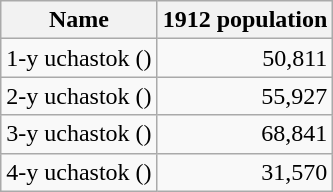<table class="wikitable sortable">
<tr>
<th>Name</th>
<th>1912 population</th>
</tr>
<tr>
<td>1-y uchastok ()</td>
<td align="right">50,811</td>
</tr>
<tr>
<td>2-y uchastok ()</td>
<td align="right">55,927</td>
</tr>
<tr>
<td>3-y uchastok ()</td>
<td align="right">68,841</td>
</tr>
<tr>
<td>4-y uchastok ()</td>
<td align="right">31,570</td>
</tr>
</table>
